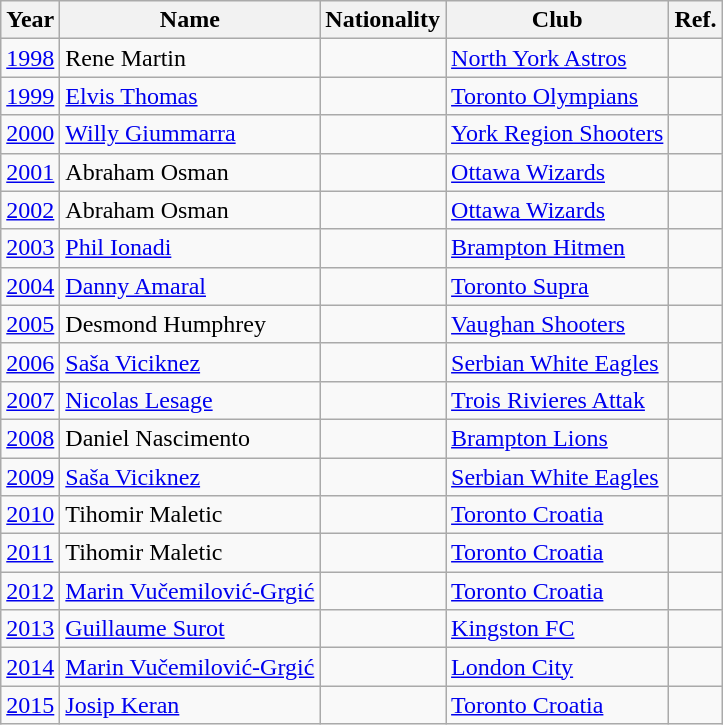<table class="wikitable sortable">
<tr>
<th>Year</th>
<th>Name</th>
<th>Nationality</th>
<th>Club</th>
<th>Ref.</th>
</tr>
<tr>
<td><a href='#'>1998</a></td>
<td>Rene Martin</td>
<td></td>
<td><a href='#'>North York Astros</a></td>
<td></td>
</tr>
<tr>
<td><a href='#'>1999</a></td>
<td><a href='#'>Elvis Thomas</a></td>
<td></td>
<td><a href='#'>Toronto Olympians</a></td>
<td></td>
</tr>
<tr>
<td><a href='#'>2000</a></td>
<td><a href='#'>Willy Giummarra</a></td>
<td></td>
<td><a href='#'>York Region Shooters</a></td>
<td></td>
</tr>
<tr>
<td><a href='#'>2001</a></td>
<td>Abraham Osman</td>
<td></td>
<td><a href='#'>Ottawa Wizards</a></td>
<td></td>
</tr>
<tr>
<td><a href='#'>2002</a></td>
<td>Abraham Osman</td>
<td></td>
<td><a href='#'>Ottawa Wizards</a></td>
<td></td>
</tr>
<tr>
<td><a href='#'>2003</a></td>
<td><a href='#'>Phil Ionadi</a></td>
<td></td>
<td><a href='#'>Brampton Hitmen</a></td>
<td></td>
</tr>
<tr>
<td><a href='#'>2004</a></td>
<td><a href='#'>Danny Amaral</a></td>
<td></td>
<td><a href='#'>Toronto Supra</a></td>
<td></td>
</tr>
<tr>
<td><a href='#'>2005</a></td>
<td>Desmond Humphrey</td>
<td></td>
<td><a href='#'>Vaughan Shooters</a></td>
<td></td>
</tr>
<tr>
<td><a href='#'>2006</a></td>
<td><a href='#'>Saša Viciknez</a></td>
<td></td>
<td><a href='#'>Serbian White Eagles</a></td>
<td></td>
</tr>
<tr>
<td><a href='#'>2007</a></td>
<td><a href='#'>Nicolas Lesage</a></td>
<td></td>
<td><a href='#'>Trois Rivieres Attak</a></td>
<td></td>
</tr>
<tr>
<td><a href='#'>2008</a></td>
<td>Daniel Nascimento</td>
<td></td>
<td><a href='#'>Brampton Lions</a></td>
<td></td>
</tr>
<tr>
<td><a href='#'>2009</a></td>
<td><a href='#'>Saša Viciknez</a></td>
<td></td>
<td><a href='#'>Serbian White Eagles</a></td>
<td></td>
</tr>
<tr>
<td><a href='#'>2010</a></td>
<td>Tihomir Maletic</td>
<td></td>
<td><a href='#'>Toronto Croatia</a></td>
<td></td>
</tr>
<tr>
<td><a href='#'>2011</a></td>
<td>Tihomir Maletic</td>
<td></td>
<td><a href='#'>Toronto Croatia</a></td>
<td></td>
</tr>
<tr>
<td><a href='#'>2012</a></td>
<td><a href='#'>Marin Vučemilović-Grgić</a></td>
<td></td>
<td><a href='#'>Toronto Croatia</a></td>
<td></td>
</tr>
<tr>
<td><a href='#'>2013</a></td>
<td><a href='#'>Guillaume Surot</a></td>
<td></td>
<td><a href='#'>Kingston FC</a></td>
<td></td>
</tr>
<tr>
<td><a href='#'>2014</a></td>
<td><a href='#'>Marin Vučemilović-Grgić</a></td>
<td></td>
<td><a href='#'>London City</a></td>
<td></td>
</tr>
<tr>
<td><a href='#'>2015</a></td>
<td><a href='#'>Josip Keran</a></td>
<td></td>
<td><a href='#'>Toronto Croatia</a></td>
<td></td>
</tr>
</table>
